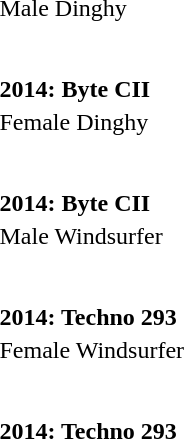<table>
<tr>
<td style="align:center;">Male Dinghy <br> <br><br><strong>2014: Byte CII</strong> <br></td>
<td></td>
<td></td>
<td></td>
</tr>
<tr>
<td style="align:center;">Female Dinghy <br> <br><br><strong>2014: Byte CII</strong> <br></td>
<td></td>
<td></td>
<td></td>
</tr>
<tr>
<td style="align:center;">Male Windsurfer <br> <br><br><strong>2014: Techno 293</strong> <br></td>
<td></td>
<td></td>
<td></td>
</tr>
<tr>
<td style="align:center;">Female Windsurfer <br> <br><br><strong>2014: Techno 293</strong> <br></td>
<td></td>
<td></td>
<td></td>
</tr>
<tr>
</tr>
</table>
